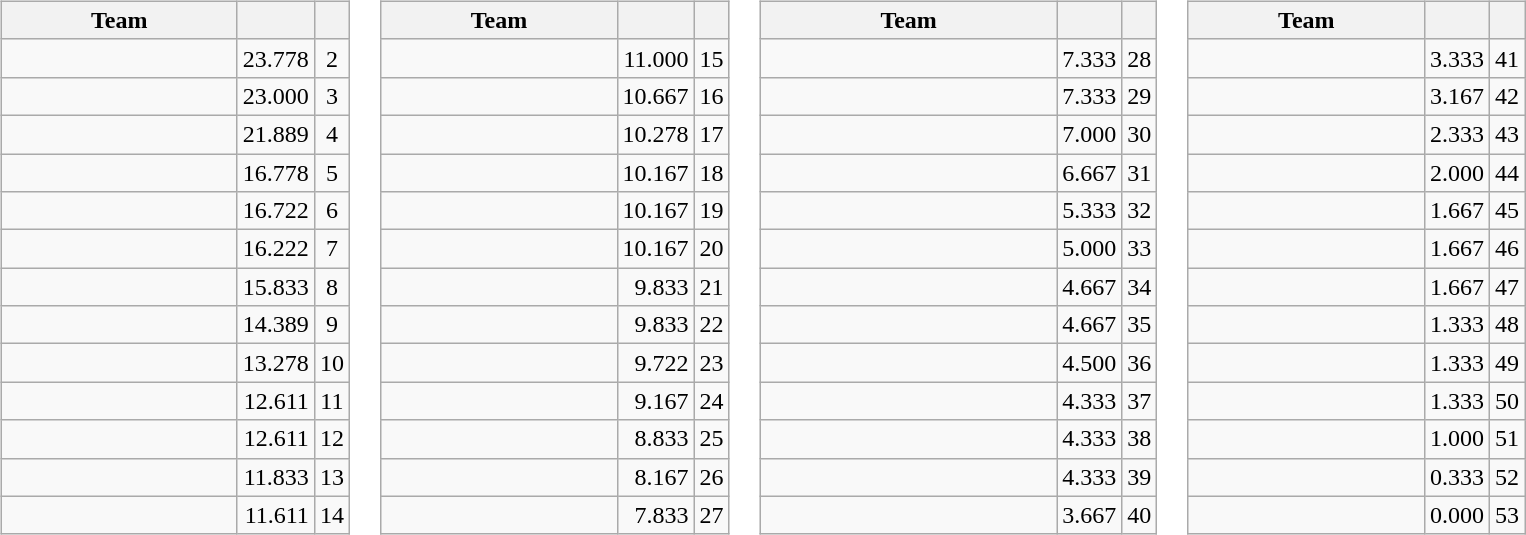<table>
<tr valign=top>
<td><br><table class="wikitable">
<tr>
<th width=150>Team</th>
<th></th>
<th></th>
</tr>
<tr>
<td></td>
<td align=right>23.778</td>
<td align=center>2</td>
</tr>
<tr>
<td></td>
<td align=right>23.000</td>
<td align=center>3</td>
</tr>
<tr>
<td></td>
<td align=right>21.889</td>
<td align=center>4</td>
</tr>
<tr>
<td></td>
<td align=right>16.778</td>
<td align=center>5</td>
</tr>
<tr>
<td></td>
<td align=right>16.722</td>
<td align=center>6</td>
</tr>
<tr>
<td></td>
<td align=right>16.222</td>
<td align=center>7</td>
</tr>
<tr>
<td></td>
<td align=right>15.833</td>
<td align=center>8</td>
</tr>
<tr>
<td></td>
<td align=right>14.389</td>
<td align=center>9</td>
</tr>
<tr>
<td></td>
<td align=right>13.278</td>
<td align=center>10</td>
</tr>
<tr>
<td></td>
<td align=right>12.611</td>
<td align=center>11</td>
</tr>
<tr>
<td></td>
<td align=right>12.611</td>
<td align=center>12</td>
</tr>
<tr>
<td></td>
<td align=right>11.833</td>
<td align=center>13</td>
</tr>
<tr>
<td></td>
<td align=right>11.611</td>
<td align=center>14</td>
</tr>
</table>
</td>
<td><br><table class="wikitable">
<tr>
<th width=150>Team</th>
<th></th>
<th></th>
</tr>
<tr>
<td></td>
<td align=right>11.000</td>
<td align=center>15</td>
</tr>
<tr>
<td></td>
<td align=right>10.667</td>
<td align=center>16</td>
</tr>
<tr>
<td></td>
<td align=right>10.278</td>
<td align=center>17</td>
</tr>
<tr>
<td></td>
<td align=right>10.167</td>
<td align=center>18</td>
</tr>
<tr>
<td></td>
<td align=right>10.167</td>
<td align=center>19</td>
</tr>
<tr>
<td></td>
<td align=right>10.167</td>
<td align=center>20</td>
</tr>
<tr>
<td></td>
<td align=right>9.833</td>
<td align=center>21</td>
</tr>
<tr>
<td></td>
<td align=right>9.833</td>
<td align=center>22</td>
</tr>
<tr>
<td></td>
<td align=right>9.722</td>
<td align=center>23</td>
</tr>
<tr>
<td></td>
<td align=right>9.167</td>
<td align=center>24</td>
</tr>
<tr>
<td></td>
<td align=right>8.833</td>
<td align=center>25</td>
</tr>
<tr>
<td></td>
<td align=right>8.167</td>
<td align=center>26</td>
</tr>
<tr>
<td></td>
<td align=right>7.833</td>
<td align=center>27</td>
</tr>
</table>
</td>
<td><br><table class="wikitable">
<tr>
<th width=190>Team</th>
<th></th>
<th></th>
</tr>
<tr>
<td></td>
<td align=right>7.333</td>
<td align=center>28</td>
</tr>
<tr>
<td></td>
<td align=right>7.333</td>
<td align=center>29</td>
</tr>
<tr>
<td></td>
<td align=right>7.000</td>
<td align=center>30</td>
</tr>
<tr>
<td></td>
<td align=right>6.667</td>
<td align=center>31</td>
</tr>
<tr>
<td></td>
<td align=right>5.333</td>
<td align=center>32</td>
</tr>
<tr>
<td></td>
<td align=right>5.000</td>
<td align=center>33</td>
</tr>
<tr>
<td></td>
<td align=right>4.667</td>
<td align=center>34</td>
</tr>
<tr>
<td></td>
<td align=right>4.667</td>
<td align=center>35</td>
</tr>
<tr>
<td></td>
<td align=right>4.500</td>
<td align=center>36</td>
</tr>
<tr>
<td></td>
<td align=right>4.333</td>
<td align=center>37</td>
</tr>
<tr>
<td></td>
<td align=right>4.333</td>
<td align=center>38</td>
</tr>
<tr>
<td></td>
<td align=right>4.333</td>
<td align=center>39</td>
</tr>
<tr>
<td></td>
<td align=right>3.667</td>
<td align=center>40</td>
</tr>
</table>
</td>
<td><br><table class="wikitable">
<tr>
<th width=150>Team</th>
<th></th>
<th></th>
</tr>
<tr>
<td></td>
<td align=right>3.333</td>
<td align=center>41</td>
</tr>
<tr>
<td></td>
<td align=right>3.167</td>
<td align=center>42</td>
</tr>
<tr>
<td></td>
<td align=right>2.333</td>
<td align=center>43</td>
</tr>
<tr>
<td></td>
<td align=right>2.000</td>
<td align=center>44</td>
</tr>
<tr>
<td></td>
<td align=right>1.667</td>
<td align=center>45</td>
</tr>
<tr>
<td></td>
<td align=right>1.667</td>
<td align=center>46</td>
</tr>
<tr>
<td></td>
<td align=right>1.667</td>
<td align=center>47</td>
</tr>
<tr>
<td></td>
<td align=right>1.333</td>
<td align=center>48</td>
</tr>
<tr>
<td></td>
<td align=right>1.333</td>
<td align=center>49</td>
</tr>
<tr>
<td></td>
<td align=right>1.333</td>
<td align=center>50</td>
</tr>
<tr>
<td></td>
<td align=right>1.000</td>
<td align=center>51</td>
</tr>
<tr>
<td></td>
<td align=right>0.333</td>
<td align=center>52</td>
</tr>
<tr>
<td></td>
<td align=right>0.000</td>
<td align=center>53</td>
</tr>
</table>
</td>
</tr>
</table>
